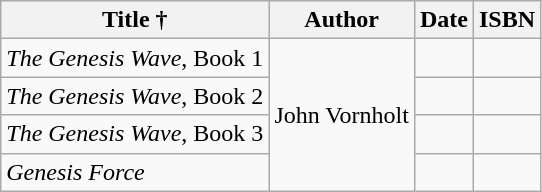<table class="wikitable">
<tr>
<th>Title †</th>
<th>Author</th>
<th>Date</th>
<th>ISBN</th>
</tr>
<tr>
<td><em>The Genesis Wave</em>, Book 1</td>
<td rowspan="4">John Vornholt</td>
<td></td>
<td></td>
</tr>
<tr>
<td><em>The Genesis Wave</em>, Book 2</td>
<td></td>
<td></td>
</tr>
<tr>
<td><em>The Genesis Wave</em>, Book 3</td>
<td></td>
<td></td>
</tr>
<tr>
<td><em>Genesis Force</em></td>
<td></td>
<td></td>
</tr>
</table>
